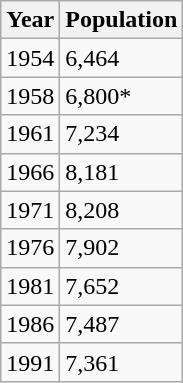<table class="wikitable">
<tr>
<th>Year</th>
<th>Population</th>
</tr>
<tr>
<td>1954</td>
<td>6,464</td>
</tr>
<tr>
<td>1958</td>
<td>6,800*</td>
</tr>
<tr>
<td>1961</td>
<td>7,234</td>
</tr>
<tr>
<td>1966</td>
<td>8,181</td>
</tr>
<tr>
<td>1971</td>
<td>8,208</td>
</tr>
<tr>
<td>1976</td>
<td>7,902</td>
</tr>
<tr>
<td>1981</td>
<td>7,652</td>
</tr>
<tr>
<td>1986</td>
<td>7,487</td>
</tr>
<tr>
<td>1991</td>
<td>7,361</td>
</tr>
</table>
